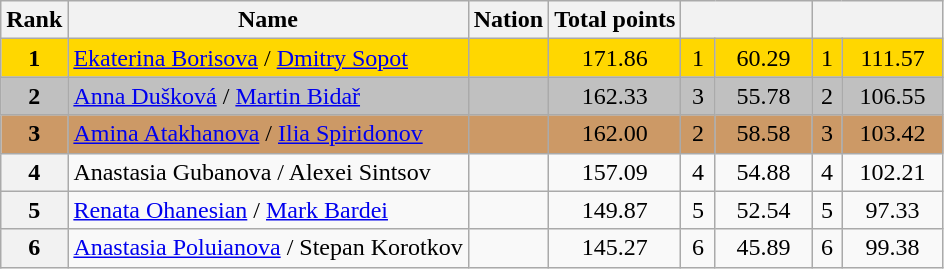<table class="wikitable sortable">
<tr>
<th>Rank</th>
<th>Name</th>
<th>Nation</th>
<th>Total points</th>
<th colspan="2" width="80px"></th>
<th colspan="2" width="80px"></th>
</tr>
<tr bgcolor="gold">
<td align="center"><strong>1</strong></td>
<td><a href='#'>Ekaterina Borisova</a> / <a href='#'>Dmitry Sopot</a></td>
<td></td>
<td align="center">171.86</td>
<td align="center">1</td>
<td align="center">60.29</td>
<td align="center">1</td>
<td align="center">111.57</td>
</tr>
<tr bgcolor="silver">
<td align="center"><strong>2</strong></td>
<td><a href='#'>Anna Dušková</a> / <a href='#'>Martin Bidař</a></td>
<td></td>
<td align="center">162.33</td>
<td align="center">3</td>
<td align="center">55.78</td>
<td align="center">2</td>
<td align="center">106.55</td>
</tr>
<tr bgcolor="cc9966">
<td align="center"><strong>3</strong></td>
<td><a href='#'>Amina Atakhanova</a> / <a href='#'>Ilia Spiridonov</a></td>
<td></td>
<td align="center">162.00</td>
<td align="center">2</td>
<td align="center">58.58</td>
<td align="center">3</td>
<td align="center">103.42</td>
</tr>
<tr>
<th>4</th>
<td>Anastasia Gubanova / Alexei Sintsov</td>
<td></td>
<td align="center">157.09</td>
<td align="center">4</td>
<td align="center">54.88</td>
<td align="center">4</td>
<td align="center">102.21</td>
</tr>
<tr>
<th>5</th>
<td><a href='#'>Renata Ohanesian</a> / <a href='#'>Mark Bardei</a></td>
<td></td>
<td align="center">149.87</td>
<td align="center">5</td>
<td align="center">52.54</td>
<td align="center">5</td>
<td align="center">97.33</td>
</tr>
<tr>
<th>6</th>
<td><a href='#'>Anastasia Poluianova</a> / Stepan Korotkov</td>
<td></td>
<td align="center">145.27</td>
<td align="center">6</td>
<td align="center">45.89</td>
<td align="center">6</td>
<td align="center">99.38</td>
</tr>
</table>
